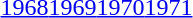<table id=toc class=toc summary=Contents>
<tr>
<th></th>
</tr>
<tr>
<td align=center><a href='#'>1968</a><a href='#'>1969</a><a href='#'>1970</a><a href='#'>1971</a></td>
</tr>
</table>
